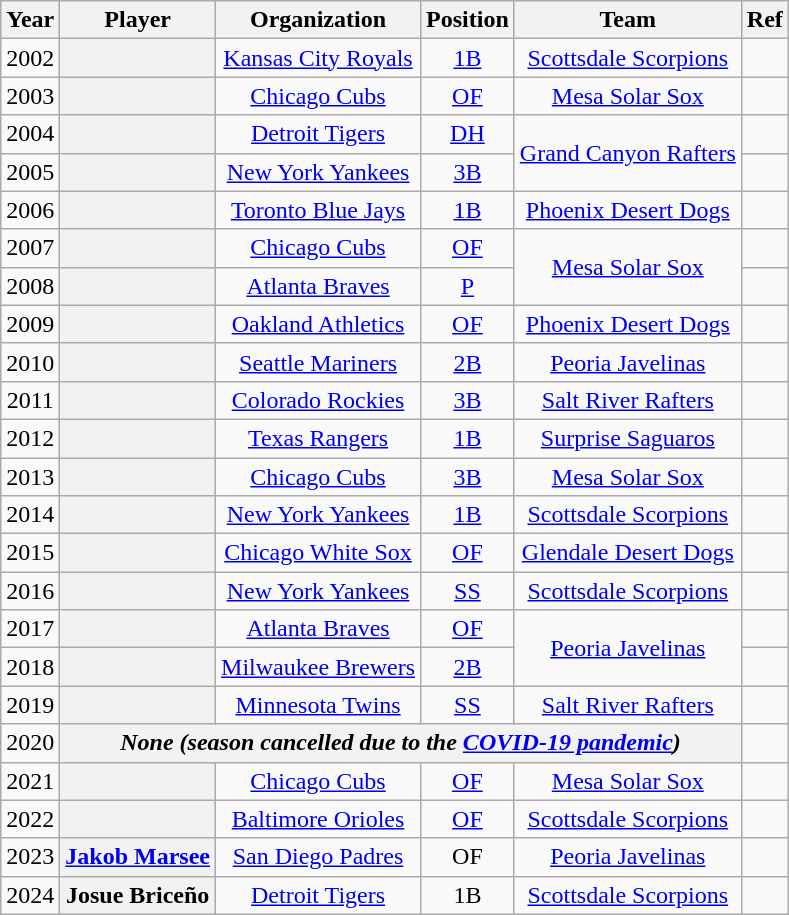<table class="wikitable sortable plainrowheaders" style="text-align:center">
<tr>
<th scope="col">Year</th>
<th scope="col">Player</th>
<th scope="col">Organization</th>
<th scope="col">Position</th>
<th scope="col">Team</th>
<th scope="col" class=unsortable>Ref</th>
</tr>
<tr>
<td>2002</td>
<th scope="row" style="text-align:center"></th>
<td><a href='#'>Kansas City Royals</a></td>
<td><a href='#'>1B</a></td>
<td><a href='#'>Scottsdale Scorpions</a></td>
<td></td>
</tr>
<tr>
<td>2003</td>
<th scope="row" style="text-align:center"></th>
<td><a href='#'>Chicago Cubs</a></td>
<td><a href='#'>OF</a></td>
<td><a href='#'>Mesa Solar Sox</a></td>
<td></td>
</tr>
<tr>
<td>2004</td>
<th scope="row" style="text-align:center"></th>
<td><a href='#'>Detroit Tigers</a></td>
<td><a href='#'>DH</a></td>
<td rowspan="2"><a href='#'>Grand Canyon Rafters</a></td>
<td></td>
</tr>
<tr>
<td>2005</td>
<th scope="row" style="text-align:center"></th>
<td><a href='#'>New York Yankees</a></td>
<td><a href='#'>3B</a></td>
<td></td>
</tr>
<tr>
<td>2006</td>
<th scope="row" style="text-align:center"></th>
<td><a href='#'>Toronto Blue Jays</a></td>
<td><a href='#'>1B</a></td>
<td><a href='#'>Phoenix Desert Dogs</a></td>
<td></td>
</tr>
<tr>
<td>2007</td>
<th scope="row" style="text-align:center"></th>
<td><a href='#'>Chicago Cubs</a></td>
<td><a href='#'>OF</a></td>
<td rowspan="2"><a href='#'>Mesa Solar Sox</a></td>
<td></td>
</tr>
<tr>
<td>2008</td>
<th scope="row" style="text-align:center"></th>
<td><a href='#'>Atlanta Braves</a></td>
<td><a href='#'>P</a></td>
<td></td>
</tr>
<tr>
<td>2009</td>
<th scope="row" style="text-align:center"></th>
<td><a href='#'>Oakland Athletics</a></td>
<td><a href='#'>OF</a></td>
<td><a href='#'>Phoenix Desert Dogs</a></td>
<td></td>
</tr>
<tr>
<td>2010</td>
<th scope="row" style="text-align:center"></th>
<td><a href='#'>Seattle Mariners</a></td>
<td><a href='#'>2B</a></td>
<td><a href='#'>Peoria Javelinas</a></td>
<td></td>
</tr>
<tr>
<td>2011</td>
<th scope="row" style="text-align:center"></th>
<td><a href='#'>Colorado Rockies</a></td>
<td><a href='#'>3B</a></td>
<td><a href='#'>Salt River Rafters</a></td>
<td></td>
</tr>
<tr>
<td>2012</td>
<th scope="row" style="text-align:center"></th>
<td><a href='#'>Texas Rangers</a></td>
<td><a href='#'>1B</a></td>
<td><a href='#'>Surprise Saguaros</a></td>
<td></td>
</tr>
<tr>
<td>2013</td>
<th scope="row" style="text-align:center"></th>
<td><a href='#'>Chicago Cubs</a></td>
<td><a href='#'>3B</a></td>
<td><a href='#'>Mesa Solar Sox</a></td>
<td></td>
</tr>
<tr>
<td>2014</td>
<th scope="row" style="text-align:center"></th>
<td><a href='#'>New York Yankees</a></td>
<td><a href='#'>1B</a></td>
<td><a href='#'>Scottsdale Scorpions</a></td>
<td></td>
</tr>
<tr>
<td>2015</td>
<th scope="row" style="text-align:center"></th>
<td><a href='#'>Chicago White Sox</a></td>
<td><a href='#'>OF</a></td>
<td><a href='#'>Glendale Desert Dogs</a></td>
<td></td>
</tr>
<tr>
<td>2016</td>
<th scope="row" style="text-align:center"></th>
<td><a href='#'>New York Yankees</a></td>
<td><a href='#'>SS</a></td>
<td><a href='#'>Scottsdale Scorpions</a></td>
<td></td>
</tr>
<tr>
<td>2017</td>
<th scope="row" style="text-align:center"></th>
<td><a href='#'>Atlanta Braves</a></td>
<td><a href='#'>OF</a></td>
<td rowspan="2"><a href='#'>Peoria Javelinas</a></td>
<td></td>
</tr>
<tr>
<td>2018</td>
<th scope="row" style="text-align:center"></th>
<td><a href='#'>Milwaukee Brewers</a></td>
<td><a href='#'>2B</a></td>
<td></td>
</tr>
<tr>
<td>2019</td>
<th scope="row" style="text-align:center"></th>
<td><a href='#'>Minnesota Twins</a></td>
<td><a href='#'>SS</a></td>
<td><a href='#'>Salt River Rafters</a></td>
<td></td>
</tr>
<tr>
<td>2020</td>
<th scope="row" style="text-align:center" colspan="4"><em>None (season cancelled due to the <a href='#'>COVID-19 pandemic</a>)</em></th>
<td></td>
</tr>
<tr>
<td>2021</td>
<th scope="row" style="text-align:center"></th>
<td><a href='#'>Chicago Cubs</a></td>
<td><a href='#'>OF</a></td>
<td><a href='#'>Mesa Solar Sox</a></td>
<td></td>
</tr>
<tr>
<td>2022</td>
<th scope="row" style="text-align:center"></th>
<td><a href='#'>Baltimore Orioles</a></td>
<td><a href='#'>OF</a></td>
<td><a href='#'>Scottsdale Scorpions</a></td>
<td></td>
</tr>
<tr>
<td>2023</td>
<th scope="row" style="text-align:center"><a href='#'>Jakob Marsee</a></th>
<td><a href='#'>San Diego Padres</a></td>
<td>OF</td>
<td><a href='#'>Peoria Javelinas</a></td>
<td></td>
</tr>
<tr>
<td>2024</td>
<th scope="row" style="text-align:center">Josue Briceño</th>
<td><a href='#'>Detroit Tigers</a></td>
<td>1B</td>
<td><a href='#'>Scottsdale Scorpions</a></td>
<td></td>
</tr>
</table>
